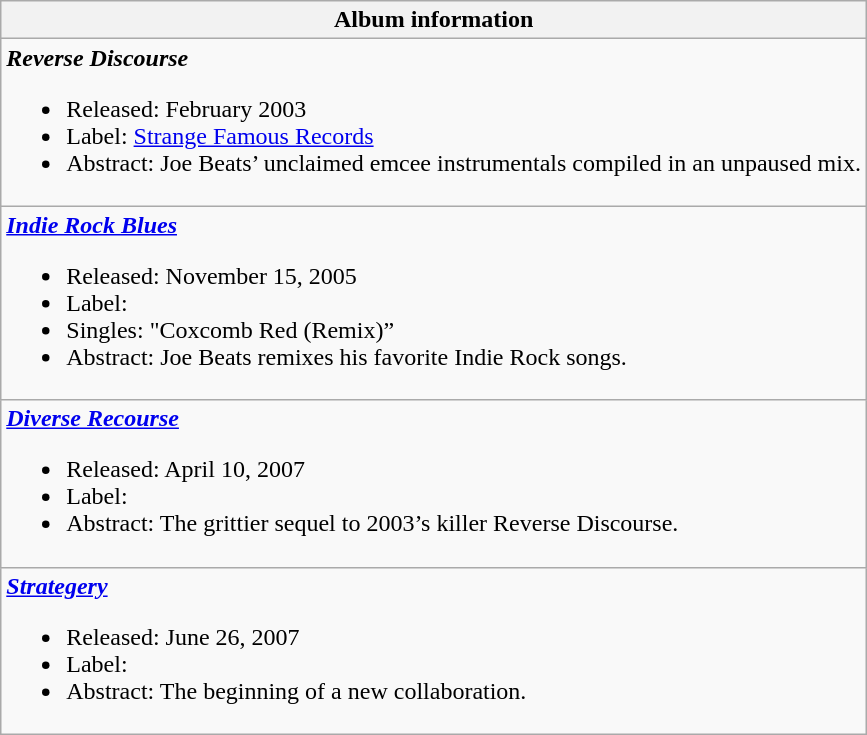<table class="wikitable">
<tr>
<th align="left">Album information</th>
</tr>
<tr>
<td align="left"><strong><em>Reverse Discourse</em></strong><br><ul><li>Released:  February 2003</li><li>Label:  <a href='#'>Strange Famous Records</a></li><li>Abstract:  Joe Beats’ unclaimed emcee instrumentals compiled in an unpaused mix.</li></ul></td>
</tr>
<tr>
<td align="left"><strong><em><a href='#'>Indie Rock Blues</a></em></strong><br><ul><li>Released: November 15, 2005</li><li>Label:  </li><li>Singles: "Coxcomb Red (Remix)”</li><li>Abstract:  Joe Beats remixes his favorite Indie Rock songs.</li></ul></td>
</tr>
<tr>
<td align="left"><strong><em><a href='#'>Diverse Recourse</a></em></strong><br><ul><li>Released: April 10, 2007</li><li>Label: </li><li>Abstract:  The grittier sequel to 2003’s killer Reverse Discourse.</li></ul></td>
</tr>
<tr>
<td align="left"><strong><em><a href='#'>Strategery</a></em></strong><br><ul><li>Released: June 26, 2007</li><li>Label: </li><li>Abstract:  The beginning of a new collaboration.</li></ul></td>
</tr>
</table>
